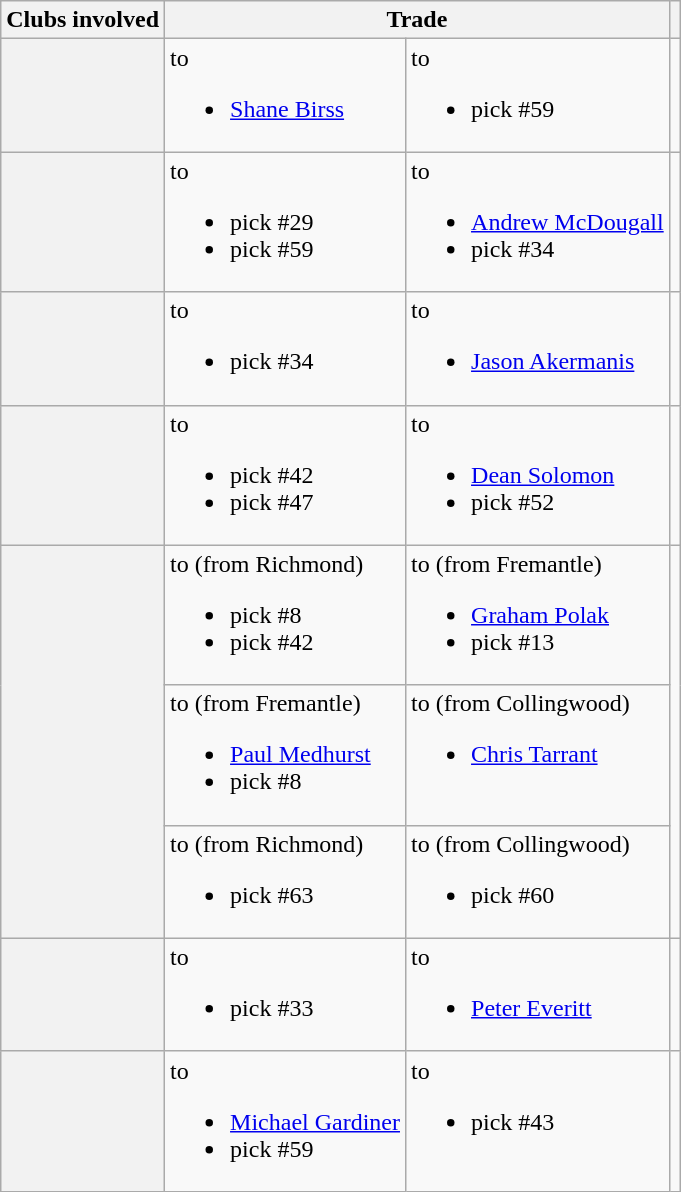<table class="wikitable plainrowheaders">
<tr>
<th>Clubs involved</th>
<th colspan="2">Trade</th>
<th></th>
</tr>
<tr>
<th scope="row"><br></th>
<td valign=top>to <br><ul><li><a href='#'>Shane Birss</a></li></ul></td>
<td valign=top>to <br><ul><li>pick #59</li></ul></td>
<td align=center></td>
</tr>
<tr>
<th scope="row"><br></th>
<td valign=top>to <br><ul><li>pick #29</li><li>pick #59</li></ul></td>
<td valign=top>to <br><ul><li><a href='#'>Andrew McDougall</a></li><li>pick #34</li></ul></td>
<td align=center></td>
</tr>
<tr>
<th scope="row"><br></th>
<td valign=top>to <br><ul><li>pick #34</li></ul></td>
<td valign=top>to <br><ul><li><a href='#'>Jason Akermanis</a></li></ul></td>
<td align=center></td>
</tr>
<tr>
<th scope="row"><br></th>
<td valign=top>to <br><ul><li>pick #42</li><li>pick #47</li></ul></td>
<td valign=top>to <br><ul><li><a href='#'>Dean Solomon</a></li><li>pick #52</li></ul></td>
<td align=center></td>
</tr>
<tr>
<th scope="row" rowspan="3"><br><br></th>
<td valign=top>to  (from Richmond)<br><ul><li>pick #8</li><li>pick #42</li></ul></td>
<td valign=top>to  (from Fremantle)<br><ul><li><a href='#'>Graham Polak</a></li><li>pick #13</li></ul></td>
<td rowspan="3" align=center></td>
</tr>
<tr>
<td valign=top>to  (from Fremantle)<br><ul><li><a href='#'>Paul Medhurst</a></li><li>pick #8</li></ul></td>
<td valign=top>to  (from Collingwood)<br><ul><li><a href='#'>Chris Tarrant</a></li></ul></td>
</tr>
<tr>
<td valign=top>to  (from Richmond)<br><ul><li>pick #63</li></ul></td>
<td valign=top>to  (from Collingwood)<br><ul><li>pick #60</li></ul></td>
</tr>
<tr>
<th scope="row"><br></th>
<td valign=top>to <br><ul><li>pick #33</li></ul></td>
<td valign=top>to <br><ul><li><a href='#'>Peter Everitt</a></li></ul></td>
<td align=center></td>
</tr>
<tr>
<th scope="row"><br></th>
<td valign=top>to <br><ul><li><a href='#'>Michael Gardiner</a></li><li>pick #59</li></ul></td>
<td valign=top>to <br><ul><li>pick #43</li></ul></td>
<td align=center></td>
</tr>
</table>
